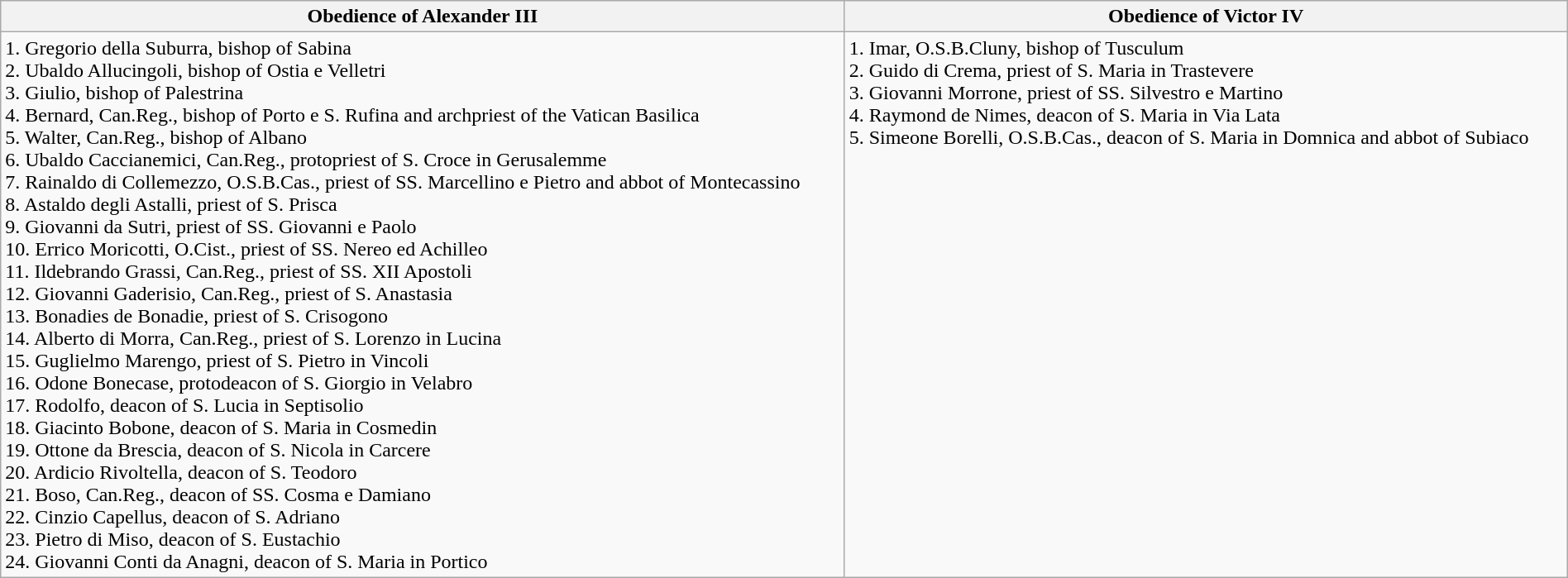<table class="wikitable sortable" style="width:100%">
<tr>
<th width="*">Obedience of Alexander III</th>
<th width="*">Obedience of Victor IV</th>
</tr>
<tr valign="top">
<td>1. Gregorio della Suburra, bishop of Sabina<br>2. Ubaldo Allucingoli, bishop of Ostia e Velletri<br>3. Giulio, bishop of Palestrina<br>4. Bernard, Can.Reg., bishop of Porto e S. Rufina and archpriest of the Vatican Basilica<br>5. Walter, Can.Reg., bishop of Albano<br>6. Ubaldo Caccianemici, Can.Reg., protopriest of S. Croce in Gerusalemme<br>7. Rainaldo di Collemezzo, O.S.B.Cas., priest of SS. Marcellino e Pietro and abbot of Montecassino<br>8. Astaldo degli Astalli, priest of S. Prisca<br>9. Giovanni da Sutri, priest of SS. Giovanni e Paolo<br>10. Errico Moricotti, O.Cist., priest of SS. Nereo ed Achilleo<br>11. Ildebrando Grassi, Can.Reg., priest of SS. XII Apostoli<br>12. Giovanni Gaderisio, Can.Reg., priest of S. Anastasia<br> 13. Bonadies de Bonadie, priest of S. Crisogono<br>14. Alberto di Morra, Can.Reg., priest of S. Lorenzo in Lucina<br>15. Guglielmo Marengo, priest of S. Pietro in Vincoli<br>16. Odone Bonecase, protodeacon of S. Giorgio in Velabro<br>17. Rodolfo, deacon of S. Lucia in Septisolio<br>18. Giacinto Bobone, deacon of S. Maria in Cosmedin<br>19. Ottone da Brescia, deacon of S. Nicola in Carcere<br>20. Ardicio Rivoltella, deacon of S. Teodoro<br>21. Boso, Can.Reg., deacon of SS. Cosma e Damiano<br>22. Cinzio Capellus, deacon of S. Adriano<br>23. Pietro di Miso, deacon of S. Eustachio<br>24. Giovanni Conti da Anagni, deacon of S. Maria in Portico</td>
<td>1. Imar, O.S.B.Cluny, bishop of Tusculum<br>2. Guido di Crema, priest of S. Maria in Trastevere<br>3. Giovanni Morrone, priest of SS. Silvestro e Martino<br>4. Raymond de Nimes, deacon of S. Maria in Via Lata<br>5. Simeone Borelli, O.S.B.Cas., deacon of S. Maria in Domnica and abbot of Subiaco</td>
</tr>
</table>
